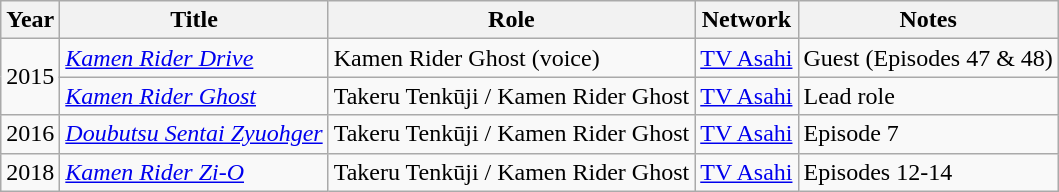<table class="wikitable">
<tr>
<th>Year</th>
<th>Title</th>
<th>Role</th>
<th>Network</th>
<th>Notes</th>
</tr>
<tr>
<td rowspan=2>2015</td>
<td><em><a href='#'>Kamen Rider Drive</a></em></td>
<td>Kamen Rider Ghost (voice)</td>
<td><a href='#'>TV Asahi</a></td>
<td>Guest (Episodes 47 & 48)</td>
</tr>
<tr>
<td><em><a href='#'>Kamen Rider Ghost</a></em></td>
<td>Takeru Tenkūji / Kamen Rider Ghost</td>
<td><a href='#'>TV Asahi</a></td>
<td>Lead role</td>
</tr>
<tr>
<td>2016</td>
<td><em><a href='#'>Doubutsu Sentai Zyuohger</a></em></td>
<td>Takeru Tenkūji / Kamen Rider Ghost</td>
<td><a href='#'>TV Asahi</a></td>
<td>Episode 7</td>
</tr>
<tr>
<td>2018</td>
<td><em><a href='#'>Kamen Rider Zi-O</a></em></td>
<td>Takeru Tenkūji / Kamen Rider Ghost</td>
<td><a href='#'>TV Asahi</a></td>
<td>Episodes 12-14</td>
</tr>
</table>
